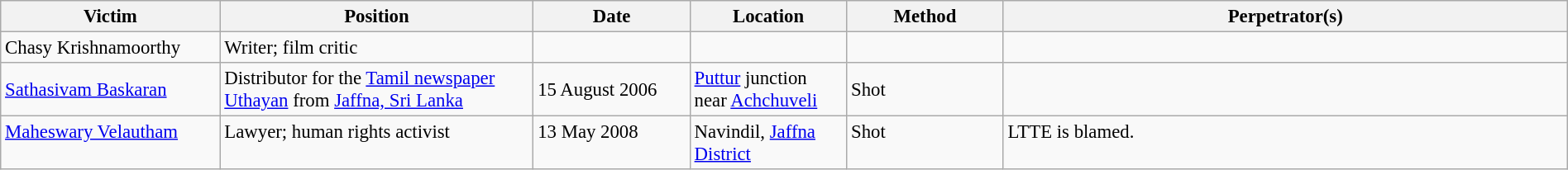<table class="wikitable" style="font-size:95%;width:100%;valign=top">
<tr>
<th width="14%">Victim</th>
<th width="20%">Position</th>
<th width="10%">Date</th>
<th width="10%">Location</th>
<th width="10%">Method</th>
<th width="36%">Perpetrator(s)</th>
</tr>
<tr valign=top>
<td>Chasy Krishnamoorthy</td>
<td>Writer; film critic</td>
<td></td>
<td></td>
<td></td>
<td></td>
</tr>
<tr>
<td><a href='#'>Sathasivam Baskaran</a></td>
<td>Distributor for the <a href='#'>Tamil newspaper</a> <a href='#'>Uthayan</a> from <a href='#'>Jaffna, Sri Lanka</a></td>
<td>15 August 2006</td>
<td><a href='#'>Puttur</a> junction near <a href='#'>Achchuveli</a></td>
<td>Shot</td>
<td></td>
</tr>
<tr valign=top>
<td><a href='#'>Maheswary Velautham</a></td>
<td>Lawyer; human rights activist</td>
<td>13 May 2008</td>
<td>Navindil, <a href='#'>Jaffna District</a></td>
<td>Shot</td>
<td>LTTE is blamed.</td>
</tr>
</table>
